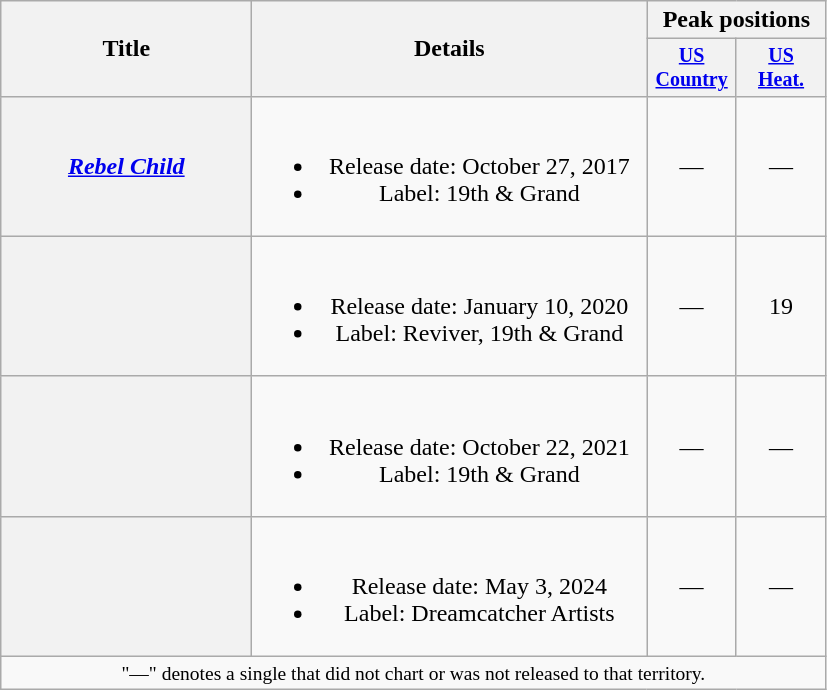<table class="wikitable plainrowheaders" style="text-align:center;">
<tr>
<th scope="col" rowspan="2" style="width:10em;">Title</th>
<th scope="col" rowspan="2" style="width:16em;">Details</th>
<th scope="col" colspan="2">Peak positions</th>
</tr>
<tr style="font-size:smaller;">
<th scope="col" style="width:4em;"><a href='#'>US<br>Country</a></th>
<th scope="col" style="width:4em;"><a href='#'>US<br>Heat.</a><br></th>
</tr>
<tr>
<th scope="row"><em><a href='#'>Rebel Child</a></em></th>
<td><br><ul><li>Release date: October 27, 2017</li><li>Label: 19th & Grand</li></ul></td>
<td>—</td>
<td>—</td>
</tr>
<tr>
<th scope="row"></th>
<td><br><ul><li>Release date: January 10, 2020</li><li>Label: Reviver, 19th & Grand</li></ul></td>
<td>—</td>
<td>19</td>
</tr>
<tr>
<th scope="row"></th>
<td><br><ul><li>Release date: October 22, 2021</li><li>Label: 19th & Grand</li></ul></td>
<td>—</td>
<td>—</td>
</tr>
<tr>
<th scope="row"></th>
<td><br><ul><li>Release date: May 3, 2024</li><li>Label: Dreamcatcher Artists</li></ul></td>
<td>—</td>
<td>—</td>
</tr>
<tr>
<td colspan="8" style="font-size:small;">"—" denotes a single that did not chart or was not released to that territory.</td>
</tr>
</table>
